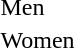<table>
<tr>
<td>Men<br></td>
<td></td>
<td></td>
<td></td>
</tr>
<tr>
<td>Women<br></td>
<td></td>
<td></td>
<td></td>
</tr>
</table>
